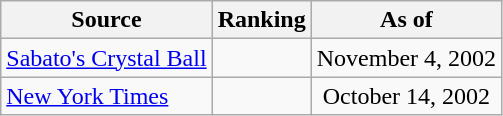<table class="wikitable" style="text-align:center">
<tr>
<th>Source</th>
<th>Ranking</th>
<th>As of</th>
</tr>
<tr>
<td align=left><a href='#'>Sabato's Crystal Ball</a></td>
<td></td>
<td>November 4, 2002</td>
</tr>
<tr>
<td align=left><a href='#'>New York Times</a></td>
<td></td>
<td>October 14, 2002</td>
</tr>
</table>
